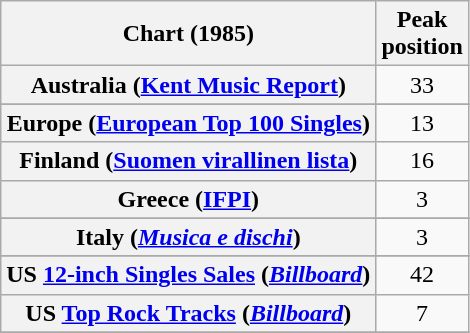<table class="wikitable sortable plainrowheaders" style="text-align:center">
<tr>
<th scope="col">Chart (1985)</th>
<th scope="col">Peak<br>position</th>
</tr>
<tr>
<th scope="row">Australia (<a href='#'>Kent Music Report</a>)</th>
<td>33</td>
</tr>
<tr>
</tr>
<tr>
</tr>
<tr>
</tr>
<tr>
<th scope="row">Europe (<a href='#'>European Top 100 Singles</a>)</th>
<td>13</td>
</tr>
<tr>
<th scope="row">Finland (<a href='#'>Suomen virallinen lista</a>)</th>
<td>16</td>
</tr>
<tr>
<th scope="row">Greece (<a href='#'>IFPI</a>)</th>
<td>3</td>
</tr>
<tr>
</tr>
<tr>
<th scope="row">Italy (<em><a href='#'>Musica e dischi</a></em>)</th>
<td>3</td>
</tr>
<tr>
</tr>
<tr>
</tr>
<tr>
</tr>
<tr>
</tr>
<tr>
</tr>
<tr>
</tr>
<tr>
</tr>
<tr>
</tr>
<tr>
<th scope="row">US <a href='#'>12-inch Singles Sales</a> (<em><a href='#'>Billboard</a></em>)</th>
<td>42</td>
</tr>
<tr>
<th scope="row">US <a href='#'>Top Rock Tracks</a> (<em><a href='#'>Billboard</a></em>)</th>
<td>7</td>
</tr>
<tr>
</tr>
</table>
